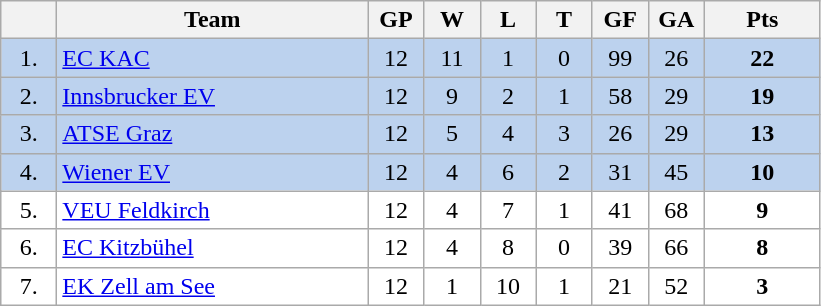<table class="wikitable">
<tr>
<th width="30"></th>
<th width="200">Team</th>
<th width="30">GP</th>
<th width="30">W</th>
<th width="30">L</th>
<th width="30">T</th>
<th width="30">GF</th>
<th width="30">GA</th>
<th width="70">Pts</th>
</tr>
<tr bgcolor="#BCD2EE" align="center">
<td>1.</td>
<td align="left"><a href='#'>EC KAC</a></td>
<td>12</td>
<td>11</td>
<td>1</td>
<td>0</td>
<td>99</td>
<td>26</td>
<td><strong>22</strong></td>
</tr>
<tr bgcolor="#BCD2EE" align="center">
<td>2.</td>
<td align="left"><a href='#'>Innsbrucker EV</a></td>
<td>12</td>
<td>9</td>
<td>2</td>
<td>1</td>
<td>58</td>
<td>29</td>
<td><strong>19</strong></td>
</tr>
<tr bgcolor="#BCD2EE" align="center">
<td>3.</td>
<td align="left"><a href='#'>ATSE Graz</a></td>
<td>12</td>
<td>5</td>
<td>4</td>
<td>3</td>
<td>26</td>
<td>29</td>
<td><strong>13</strong></td>
</tr>
<tr bgcolor="#BCD2EE" align="center">
<td>4.</td>
<td align="left"><a href='#'>Wiener EV</a></td>
<td>12</td>
<td>4</td>
<td>6</td>
<td>2</td>
<td>31</td>
<td>45</td>
<td><strong>10</strong></td>
</tr>
<tr bgcolor="#FFFFFF" align="center">
<td>5.</td>
<td align="left"><a href='#'>VEU Feldkirch</a></td>
<td>12</td>
<td>4</td>
<td>7</td>
<td>1</td>
<td>41</td>
<td>68</td>
<td><strong>9</strong></td>
</tr>
<tr bgcolor="#FFFFFF" align="center">
<td>6.</td>
<td align="left"><a href='#'>EC Kitzbühel</a></td>
<td>12</td>
<td>4</td>
<td>8</td>
<td>0</td>
<td>39</td>
<td>66</td>
<td><strong>8</strong></td>
</tr>
<tr bgcolor="#FFFFFF" align="center">
<td>7.</td>
<td align="left"><a href='#'>EK Zell am See</a></td>
<td>12</td>
<td>1</td>
<td>10</td>
<td>1</td>
<td>21</td>
<td>52</td>
<td><strong>3</strong></td>
</tr>
</table>
